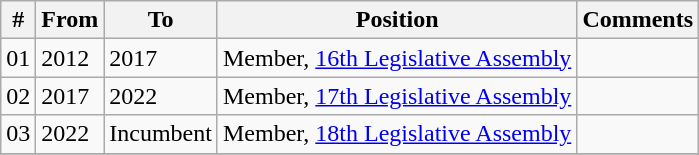<table class="wikitable  sortable">
<tr>
<th>#</th>
<th>From</th>
<th>To</th>
<th>Position</th>
<th>Comments</th>
</tr>
<tr>
<td>01</td>
<td>2012</td>
<td>2017</td>
<td>Member, <a href='#'>16th Legislative Assembly</a></td>
<td></td>
</tr>
<tr>
<td>02</td>
<td>2017</td>
<td>2022</td>
<td>Member, <a href='#'>17th Legislative Assembly</a></td>
<td></td>
</tr>
<tr>
<td>03</td>
<td>2022</td>
<td>Incumbent</td>
<td>Member, <a href='#'>18th Legislative Assembly</a></td>
<td></td>
</tr>
<tr>
</tr>
</table>
